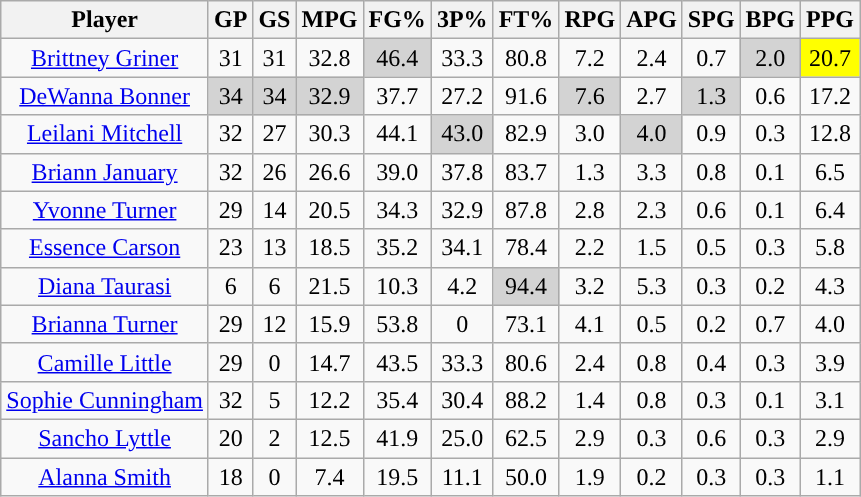<table class="wikitable sortable" style="text-align:center;">
<tr>
<th>Player</th>
<th>GP</th>
<th>GS</th>
<th>MPG</th>
<th>FG%</th>
<th>3P%</th>
<th>FT%</th>
<th>RPG</th>
<th>APG</th>
<th>SPG</th>
<th>BPG</th>
<th>PPG</th>
</tr>
<tr>
<td><a href='#'>Brittney Griner</a></td>
<td>31</td>
<td>31</td>
<td>32.8</td>
<td style="background:#D3D3D3;">46.4</td>
<td>33.3</td>
<td>80.8</td>
<td>7.2</td>
<td>2.4</td>
<td>0.7</td>
<td style="background:#D3D3D3;">2.0</td>
<td style="background:yellow;">20.7</td>
</tr>
<tr>
<td><a href='#'>DeWanna Bonner</a></td>
<td style="background:#D3D3D3;">34</td>
<td style="background:#D3D3D3;">34</td>
<td style="background:#D3D3D3;">32.9</td>
<td>37.7</td>
<td>27.2</td>
<td>91.6</td>
<td style="background:#D3D3D3;">7.6</td>
<td>2.7</td>
<td style="background:#D3D3D3;">1.3</td>
<td>0.6</td>
<td>17.2</td>
</tr>
<tr>
<td><a href='#'>Leilani Mitchell</a></td>
<td>32</td>
<td>27</td>
<td>30.3</td>
<td>44.1</td>
<td style="background:#D3D3D3;">43.0</td>
<td>82.9</td>
<td>3.0</td>
<td style="background:#D3D3D3;">4.0</td>
<td>0.9</td>
<td>0.3</td>
<td>12.8</td>
</tr>
<tr>
<td><a href='#'>Briann January</a></td>
<td>32</td>
<td>26</td>
<td>26.6</td>
<td>39.0</td>
<td>37.8</td>
<td>83.7</td>
<td>1.3</td>
<td>3.3</td>
<td>0.8</td>
<td>0.1</td>
<td>6.5</td>
</tr>
<tr>
<td><a href='#'>Yvonne Turner</a></td>
<td>29</td>
<td>14</td>
<td>20.5</td>
<td>34.3</td>
<td>32.9</td>
<td>87.8</td>
<td>2.8</td>
<td>2.3</td>
<td>0.6</td>
<td>0.1</td>
<td>6.4</td>
</tr>
<tr>
<td><a href='#'>Essence Carson</a></td>
<td>23</td>
<td>13</td>
<td>18.5</td>
<td>35.2</td>
<td>34.1</td>
<td>78.4</td>
<td>2.2</td>
<td>1.5</td>
<td>0.5</td>
<td>0.3</td>
<td>5.8</td>
</tr>
<tr>
<td><a href='#'>Diana Taurasi</a></td>
<td>6</td>
<td>6</td>
<td>21.5</td>
<td>10.3</td>
<td>4.2</td>
<td style="background:#D3D3D3;">94.4</td>
<td>3.2</td>
<td>5.3</td>
<td>0.3</td>
<td>0.2</td>
<td>4.3</td>
</tr>
<tr>
<td><a href='#'>Brianna Turner</a></td>
<td>29</td>
<td>12</td>
<td>15.9</td>
<td>53.8</td>
<td>0</td>
<td>73.1</td>
<td>4.1</td>
<td>0.5</td>
<td>0.2</td>
<td>0.7</td>
<td>4.0</td>
</tr>
<tr>
<td><a href='#'>Camille Little</a></td>
<td>29</td>
<td>0</td>
<td>14.7</td>
<td>43.5</td>
<td>33.3</td>
<td>80.6</td>
<td>2.4</td>
<td>0.8</td>
<td>0.4</td>
<td>0.3</td>
<td>3.9</td>
</tr>
<tr>
<td><a href='#'>Sophie Cunningham</a></td>
<td>32</td>
<td>5</td>
<td>12.2</td>
<td>35.4</td>
<td>30.4</td>
<td>88.2</td>
<td>1.4</td>
<td>0.8</td>
<td>0.3</td>
<td>0.1</td>
<td>3.1</td>
</tr>
<tr>
<td><a href='#'>Sancho Lyttle</a></td>
<td>20</td>
<td>2</td>
<td>12.5</td>
<td>41.9</td>
<td>25.0</td>
<td>62.5</td>
<td>2.9</td>
<td>0.3</td>
<td>0.6</td>
<td>0.3</td>
<td>2.9</td>
</tr>
<tr>
<td><a href='#'>Alanna Smith</a></td>
<td>18</td>
<td>0</td>
<td>7.4</td>
<td>19.5</td>
<td>11.1</td>
<td>50.0</td>
<td>1.9</td>
<td>0.2</td>
<td>0.3</td>
<td>0.3</td>
<td>1.1</td>
</tr>
</table>
